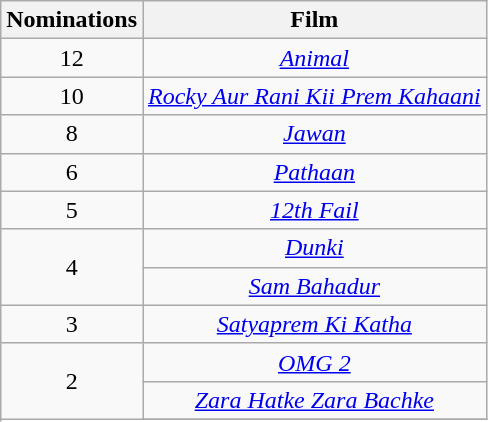<table class="wikitable plainrowheaders" style="text-align:center;">
<tr>
<th scope="col" style="width:55px;">Nominations</th>
<th scope="col" style="text-align:center;">Film</th>
</tr>
<tr>
<td scope="row" style="text-align:center">12</td>
<td><a href='#'><em>Animal</em></a></td>
</tr>
<tr>
<td scope="row" style="text-align:center">10</td>
<td><em><a href='#'>Rocky Aur Rani Kii Prem Kahaani</a></em></td>
</tr>
<tr>
<td>8</td>
<td><a href='#'><em>Jawan</em></a></td>
</tr>
<tr>
<td scope="row" style="text-align:center;">6</td>
<td><a href='#'><em>Pathaan</em></a></td>
</tr>
<tr>
<td>5</td>
<td><em><a href='#'>12th Fail</a></em></td>
</tr>
<tr>
<td rowspan="2" scope="row" style="text-align:center;">4</td>
<td><a href='#'><em>Dunki</em></a></td>
</tr>
<tr>
<td><a href='#'><em>Sam Bahadur</em></a></td>
</tr>
<tr>
<td>3</td>
<td><em><a href='#'>Satyaprem Ki Katha</a></em></td>
</tr>
<tr>
<td rowspan="3" scope="row" style="text-align:center;">2</td>
<td><em><a href='#'>OMG 2</a></em></td>
</tr>
<tr>
<td><em><a href='#'>Zara Hatke Zara Bachke</a></em></td>
</tr>
<tr>
</tr>
</table>
